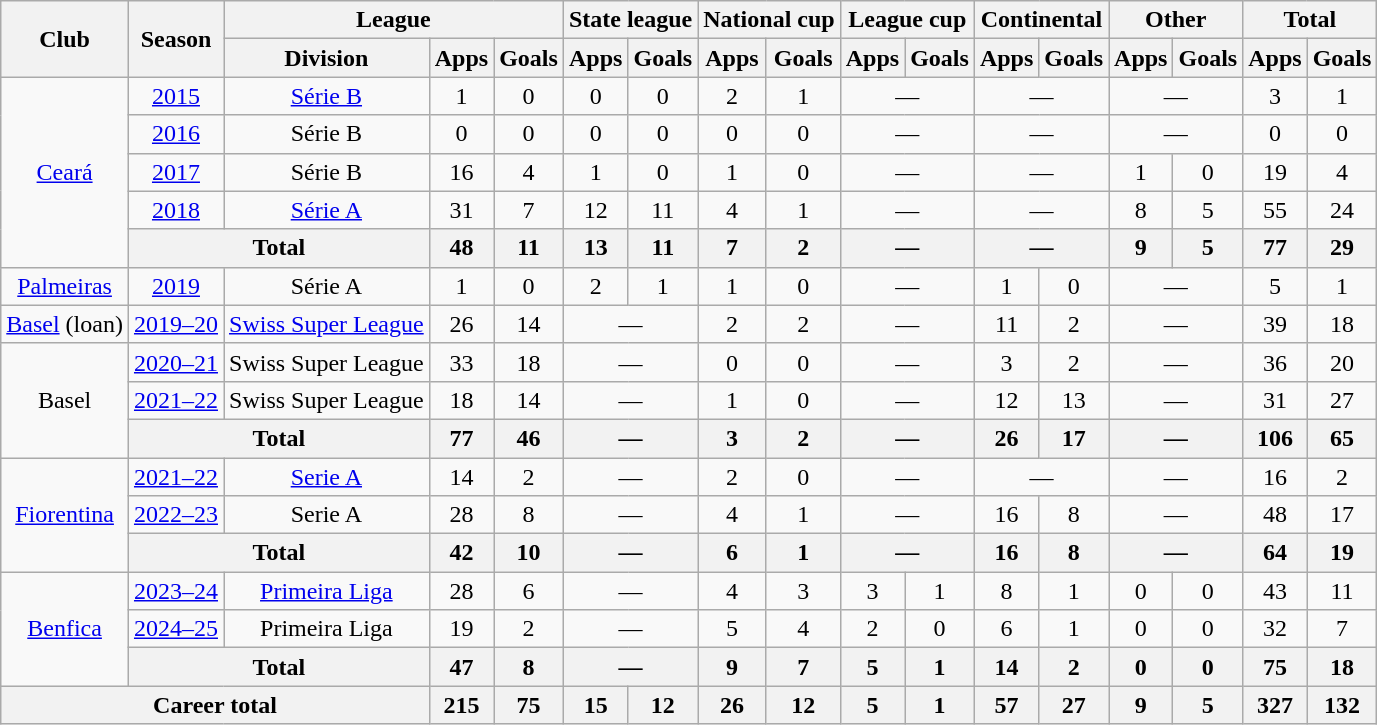<table class="wikitable" style="text-align:center">
<tr>
<th rowspan="2">Club</th>
<th rowspan="2">Season</th>
<th colspan="3">League</th>
<th colspan="2">State league</th>
<th colspan="2">National cup</th>
<th colspan="2">League cup</th>
<th colspan="2">Continental</th>
<th colspan="2">Other</th>
<th colspan="2">Total</th>
</tr>
<tr>
<th>Division</th>
<th>Apps</th>
<th>Goals</th>
<th>Apps</th>
<th>Goals</th>
<th>Apps</th>
<th>Goals</th>
<th>Apps</th>
<th>Goals</th>
<th>Apps</th>
<th>Goals</th>
<th>Apps</th>
<th>Goals</th>
<th>Apps</th>
<th>Goals</th>
</tr>
<tr>
<td rowspan="5"><a href='#'>Ceará</a></td>
<td><a href='#'>2015</a></td>
<td><a href='#'>Série B</a></td>
<td>1</td>
<td>0</td>
<td>0</td>
<td>0</td>
<td>2</td>
<td>1</td>
<td colspan="2">—</td>
<td colspan="2">—</td>
<td colspan="2">—</td>
<td>3</td>
<td>1</td>
</tr>
<tr>
<td><a href='#'>2016</a></td>
<td>Série B</td>
<td>0</td>
<td>0</td>
<td>0</td>
<td>0</td>
<td>0</td>
<td>0</td>
<td colspan="2">—</td>
<td colspan="2">—</td>
<td colspan="2">—</td>
<td>0</td>
<td>0</td>
</tr>
<tr>
<td><a href='#'>2017</a></td>
<td>Série B</td>
<td>16</td>
<td>4</td>
<td>1</td>
<td>0</td>
<td>1</td>
<td>0</td>
<td colspan="2">—</td>
<td colspan="2">—</td>
<td>1</td>
<td>0</td>
<td>19</td>
<td>4</td>
</tr>
<tr>
<td><a href='#'>2018</a></td>
<td><a href='#'>Série A</a></td>
<td>31</td>
<td>7</td>
<td>12</td>
<td>11</td>
<td>4</td>
<td>1</td>
<td colspan="2">—</td>
<td colspan="2">—</td>
<td>8</td>
<td>5</td>
<td>55</td>
<td>24</td>
</tr>
<tr>
<th colspan="2">Total</th>
<th>48</th>
<th>11</th>
<th>13</th>
<th>11</th>
<th>7</th>
<th>2</th>
<th colspan="2">—</th>
<th colspan="2">—</th>
<th>9</th>
<th>5</th>
<th>77</th>
<th>29</th>
</tr>
<tr>
<td><a href='#'>Palmeiras</a></td>
<td><a href='#'>2019</a></td>
<td>Série A</td>
<td>1</td>
<td>0</td>
<td>2</td>
<td>1</td>
<td>1</td>
<td>0</td>
<td colspan="2">—</td>
<td>1</td>
<td>0</td>
<td colspan="2">—</td>
<td>5</td>
<td>1</td>
</tr>
<tr>
<td><a href='#'>Basel</a> (loan)</td>
<td><a href='#'>2019–20</a></td>
<td><a href='#'>Swiss Super League</a></td>
<td>26</td>
<td>14</td>
<td colspan="2">—</td>
<td>2</td>
<td>2</td>
<td colspan="2">—</td>
<td>11</td>
<td>2</td>
<td colspan="2">—</td>
<td>39</td>
<td>18</td>
</tr>
<tr>
<td rowspan="3">Basel</td>
<td><a href='#'>2020–21</a></td>
<td>Swiss Super League</td>
<td>33</td>
<td>18</td>
<td colspan="2">—</td>
<td>0</td>
<td>0</td>
<td colspan="2">—</td>
<td>3</td>
<td>2</td>
<td colspan="2">—</td>
<td>36</td>
<td>20</td>
</tr>
<tr>
<td><a href='#'>2021–22</a></td>
<td>Swiss Super League</td>
<td>18</td>
<td>14</td>
<td colspan="2">—</td>
<td>1</td>
<td>0</td>
<td colspan="2">—</td>
<td>12</td>
<td>13</td>
<td colspan="2">—</td>
<td>31</td>
<td>27</td>
</tr>
<tr>
<th colspan="2">Total</th>
<th>77</th>
<th>46</th>
<th colspan="2">—</th>
<th>3</th>
<th>2</th>
<th colspan="2">—</th>
<th>26</th>
<th>17</th>
<th colspan="2">—</th>
<th>106</th>
<th>65</th>
</tr>
<tr>
<td rowspan="3"><a href='#'>Fiorentina</a></td>
<td><a href='#'>2021–22</a></td>
<td><a href='#'>Serie A</a></td>
<td>14</td>
<td>2</td>
<td colspan="2">—</td>
<td>2</td>
<td>0</td>
<td colspan="2">—</td>
<td colspan="2">—</td>
<td colspan="2">—</td>
<td>16</td>
<td>2</td>
</tr>
<tr>
<td><a href='#'>2022–23</a></td>
<td>Serie A</td>
<td>28</td>
<td>8</td>
<td colspan="2">—</td>
<td>4</td>
<td>1</td>
<td colspan="2">—</td>
<td>16</td>
<td>8</td>
<td colspan="2">—</td>
<td>48</td>
<td>17</td>
</tr>
<tr>
<th colspan="2">Total</th>
<th>42</th>
<th>10</th>
<th colspan="2">—</th>
<th>6</th>
<th>1</th>
<th colspan="2">—</th>
<th>16</th>
<th>8</th>
<th colspan="2">—</th>
<th>64</th>
<th>19</th>
</tr>
<tr>
<td rowspan="3"><a href='#'>Benfica</a></td>
<td><a href='#'>2023–24</a></td>
<td><a href='#'>Primeira Liga</a></td>
<td>28</td>
<td>6</td>
<td colspan="2">—</td>
<td>4</td>
<td>3</td>
<td>3</td>
<td>1</td>
<td>8</td>
<td>1</td>
<td>0</td>
<td>0</td>
<td>43</td>
<td>11</td>
</tr>
<tr>
<td><a href='#'>2024–25</a></td>
<td>Primeira Liga</td>
<td>19</td>
<td>2</td>
<td colspan="2">—</td>
<td>5</td>
<td>4</td>
<td>2</td>
<td>0</td>
<td>6</td>
<td>1</td>
<td>0</td>
<td>0</td>
<td>32</td>
<td>7</td>
</tr>
<tr>
<th colspan="2">Total</th>
<th>47</th>
<th>8</th>
<th colspan="2">—</th>
<th>9</th>
<th>7</th>
<th>5</th>
<th>1</th>
<th>14</th>
<th>2</th>
<th>0</th>
<th>0</th>
<th>75</th>
<th>18</th>
</tr>
<tr>
<th colspan="3">Career total</th>
<th>215</th>
<th>75</th>
<th>15</th>
<th>12</th>
<th>26</th>
<th>12</th>
<th>5</th>
<th>1</th>
<th>57</th>
<th>27</th>
<th>9</th>
<th>5</th>
<th>327</th>
<th>132</th>
</tr>
</table>
